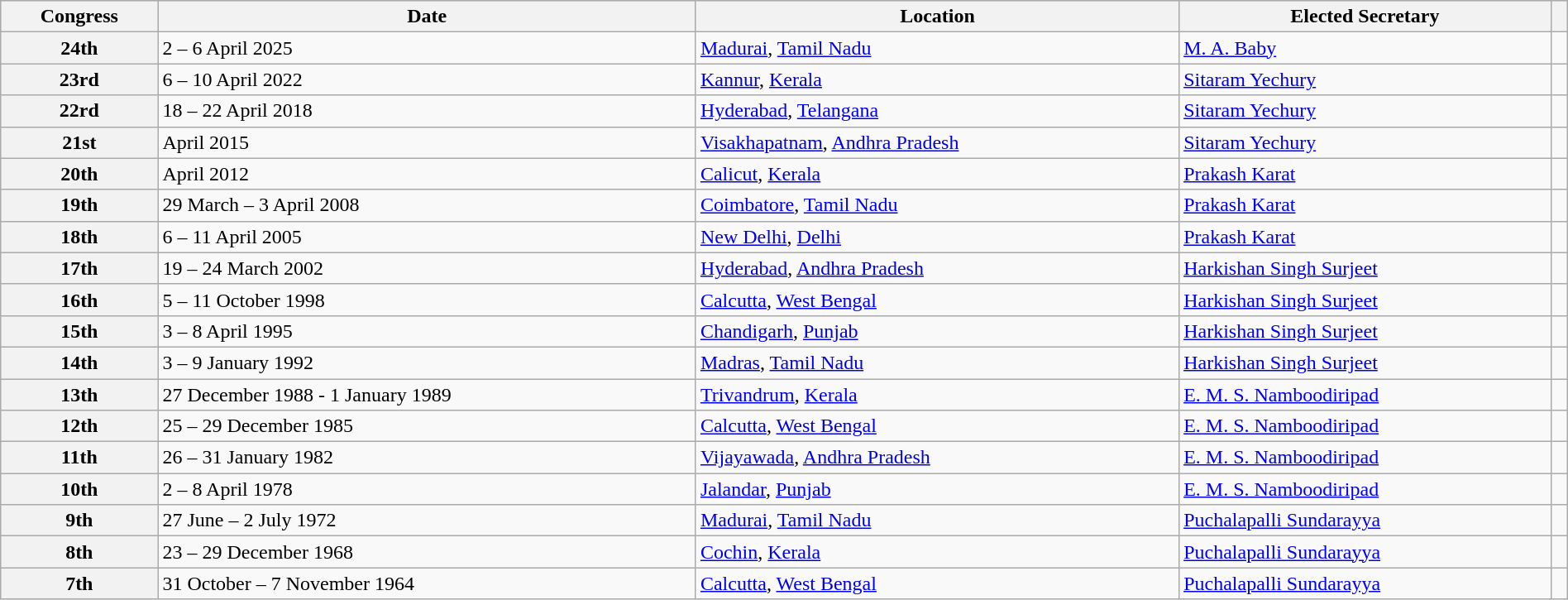<table class="sortable wikitable" style="width:100%;">
<tr style="background:#CCCC;">
<th>Congress</th>
<th>Date</th>
<th>Location</th>
<th>Elected Secretary</th>
<th></th>
</tr>
<tr>
<th>24th</th>
<td>2 – 6 April 2025</td>
<td><a href='#'>Madurai</a>, <a href='#'>Tamil Nadu</a></td>
<td><a href='#'>M. A. Baby</a></td>
<td></td>
</tr>
<tr>
<th>23rd</th>
<td>6 – 10 April 2022</td>
<td><a href='#'>Kannur</a>, <a href='#'>Kerala</a></td>
<td><a href='#'>Sitaram Yechury</a></td>
<td></td>
</tr>
<tr>
<th>22rd</th>
<td>18 – 22 April 2018</td>
<td><a href='#'>Hyderabad</a>, <a href='#'>Telangana</a></td>
<td><a href='#'>Sitaram Yechury</a></td>
<td></td>
</tr>
<tr>
<th>21st</th>
<td>April 2015</td>
<td><a href='#'>Visakhapatnam</a>, <a href='#'>Andhra Pradesh</a></td>
<td><a href='#'>Sitaram Yechury</a></td>
<td></td>
</tr>
<tr>
<th>20th</th>
<td>April 2012</td>
<td><a href='#'>Calicut</a>, <a href='#'>Kerala</a></td>
<td><a href='#'>Prakash Karat</a></td>
<td></td>
</tr>
<tr>
<th>19th</th>
<td>29 March – 3 April 2008</td>
<td><a href='#'>Coimbatore</a>, <a href='#'>Tamil Nadu</a></td>
<td><a href='#'>Prakash Karat</a></td>
<td></td>
</tr>
<tr>
<th>18th</th>
<td>6 – 11 April 2005</td>
<td><a href='#'>New Delhi</a>, <a href='#'>Delhi</a></td>
<td><a href='#'>Prakash Karat</a></td>
<td></td>
</tr>
<tr>
<th>17th</th>
<td>19 – 24 March 2002</td>
<td><a href='#'>Hyderabad</a>, <a href='#'>Andhra Pradesh</a></td>
<td><a href='#'>Harkishan Singh Surjeet</a></td>
<td></td>
</tr>
<tr>
<th>16th</th>
<td>5 – 11 October 1998</td>
<td><a href='#'>Calcutta</a>, <a href='#'>West Bengal</a></td>
<td><a href='#'>Harkishan Singh Surjeet</a></td>
<td></td>
</tr>
<tr>
<th>15th</th>
<td>3 – 8 April 1995</td>
<td><a href='#'>Chandigarh</a>, <a href='#'>Punjab</a></td>
<td><a href='#'>Harkishan Singh Surjeet</a></td>
<td></td>
</tr>
<tr>
<th>14th</th>
<td>3 – 9 January 1992</td>
<td><a href='#'>Madras</a>, <a href='#'>Tamil Nadu</a></td>
<td><a href='#'>Harkishan Singh Surjeet</a></td>
<td></td>
</tr>
<tr>
<th>13th</th>
<td>27 December 1988 - 1 January 1989</td>
<td><a href='#'>Trivandrum</a>, <a href='#'>Kerala</a></td>
<td><a href='#'>E. M. S. Namboodiripad</a></td>
<td></td>
</tr>
<tr>
<th>12th</th>
<td>25 – 29 December 1985</td>
<td><a href='#'>Calcutta</a>, <a href='#'>West Bengal</a></td>
<td><a href='#'>E. M. S. Namboodiripad</a></td>
<td></td>
</tr>
<tr>
<th>11th</th>
<td>26 – 31 January 1982</td>
<td><a href='#'>Vijayawada</a>, <a href='#'>Andhra Pradesh</a></td>
<td><a href='#'>E. M. S. Namboodiripad</a></td>
<td></td>
</tr>
<tr>
<th>10th</th>
<td>2 – 8 April 1978</td>
<td><a href='#'>Jalandar</a>, <a href='#'>Punjab</a></td>
<td><a href='#'>E. M. S. Namboodiripad</a></td>
<td></td>
</tr>
<tr>
<th>9th</th>
<td>27 June – 2 July 1972</td>
<td><a href='#'>Madurai</a>, <a href='#'>Tamil Nadu</a></td>
<td><a href='#'>Puchalapalli Sundarayya</a></td>
<td></td>
</tr>
<tr>
<th>8th</th>
<td>23 – 29 December 1968</td>
<td><a href='#'>Cochin</a>, <a href='#'>Kerala</a></td>
<td><a href='#'>Puchalapalli Sundarayya</a></td>
<td></td>
</tr>
<tr>
<th>7th</th>
<td>31 October – 7 November 1964</td>
<td><a href='#'>Calcutta</a>, <a href='#'>West Bengal</a></td>
<td><a href='#'>Puchalapalli Sundarayya</a></td>
<td></td>
</tr>
</table>
